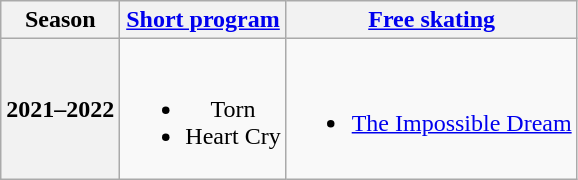<table class=wikitable style=text-align:center>
<tr>
<th>Season</th>
<th><a href='#'>Short program</a></th>
<th><a href='#'>Free skating</a></th>
</tr>
<tr>
<th>2021–2022 <br> </th>
<td><br><ul><li>Torn <br></li><li>Heart Cry <br></li></ul></td>
<td><br><ul><li><a href='#'>The Impossible Dream</a> <br></li></ul></td>
</tr>
</table>
